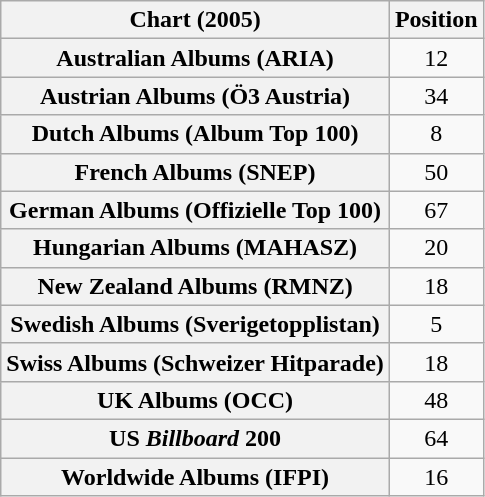<table class="wikitable sortable plainrowheaders" style="text-align:center">
<tr>
<th scope="col">Chart (2005)</th>
<th scope="col">Position</th>
</tr>
<tr>
<th scope="row">Australian Albums (ARIA)</th>
<td>12</td>
</tr>
<tr>
<th scope="row">Austrian Albums (Ö3 Austria)</th>
<td>34</td>
</tr>
<tr>
<th scope="row">Dutch Albums (Album Top 100)</th>
<td>8</td>
</tr>
<tr>
<th scope="row">French Albums (SNEP)</th>
<td>50</td>
</tr>
<tr>
<th scope="row">German Albums (Offizielle Top 100)</th>
<td>67</td>
</tr>
<tr>
<th scope="row">Hungarian Albums (MAHASZ)</th>
<td>20</td>
</tr>
<tr>
<th scope="row">New Zealand Albums (RMNZ)</th>
<td>18</td>
</tr>
<tr>
<th scope="row">Swedish Albums (Sverigetopplistan)</th>
<td>5</td>
</tr>
<tr>
<th scope="row">Swiss Albums (Schweizer Hitparade)</th>
<td>18</td>
</tr>
<tr>
<th scope="row">UK Albums (OCC)</th>
<td>48</td>
</tr>
<tr>
<th scope="row">US <em>Billboard</em> 200</th>
<td>64</td>
</tr>
<tr>
<th scope="row">Worldwide Albums (IFPI)</th>
<td>16</td>
</tr>
</table>
